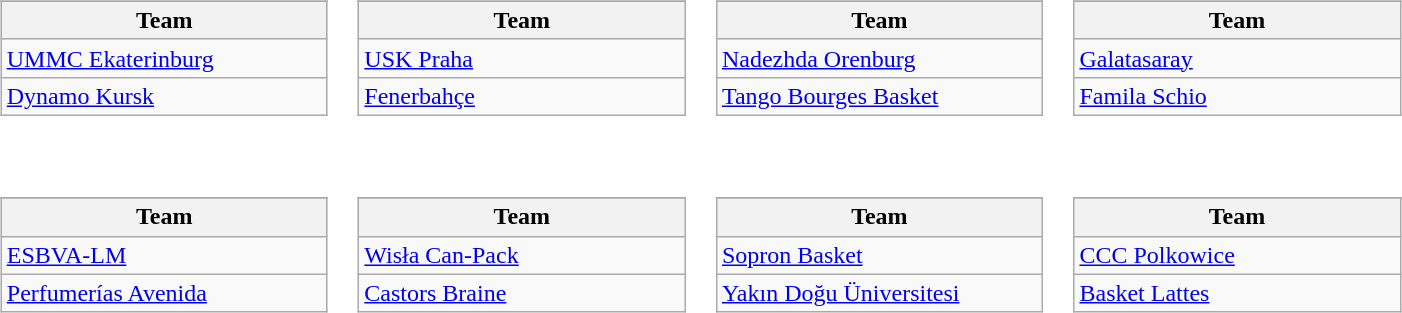<table>
<tr valign=top>
<td><br><table class="wikitable">
<tr>
</tr>
<tr>
<th width=210>Team</th>
</tr>
<tr>
<td> <a href='#'>UMMC Ekaterinburg</a></td>
</tr>
<tr>
<td> <a href='#'>Dynamo Kursk</a></td>
</tr>
</table>
</td>
<td><br><table class="wikitable">
<tr>
</tr>
<tr>
<th width=210>Team</th>
</tr>
<tr>
<td> <a href='#'>USK Praha</a></td>
</tr>
<tr>
<td> <a href='#'>Fenerbahçe</a></td>
</tr>
</table>
</td>
<td><br><table class="wikitable">
<tr>
</tr>
<tr>
<th width=210>Team</th>
</tr>
<tr>
<td> <a href='#'>Nadezhda Orenburg</a></td>
</tr>
<tr>
<td> <a href='#'>Tango Bourges Basket</a></td>
</tr>
</table>
</td>
<td><br><table class="wikitable">
<tr>
</tr>
<tr>
<th width=210>Team</th>
</tr>
<tr>
<td> <a href='#'>Galatasaray</a></td>
</tr>
<tr>
<td> <a href='#'>Famila Schio</a></td>
</tr>
</table>
</td>
</tr>
<tr>
<td><br><table class="wikitable">
<tr>
</tr>
<tr>
<th width=210>Team</th>
</tr>
<tr>
<td> <a href='#'>ESBVA-LM</a></td>
</tr>
<tr>
<td> <a href='#'>Perfumerías Avenida</a></td>
</tr>
</table>
</td>
<td><br><table class="wikitable">
<tr>
</tr>
<tr>
<th width=210>Team</th>
</tr>
<tr>
<td> <a href='#'>Wisła Can-Pack</a></td>
</tr>
<tr>
<td> <a href='#'>Castors Braine</a></td>
</tr>
</table>
</td>
<td><br><table class="wikitable">
<tr>
</tr>
<tr>
<th width=210>Team</th>
</tr>
<tr>
<td> <a href='#'>Sopron Basket</a></td>
</tr>
<tr>
<td> <a href='#'>Yakın Doğu Üniversitesi</a></td>
</tr>
</table>
</td>
<td><br><table class="wikitable">
<tr>
</tr>
<tr>
<th width=210>Team</th>
</tr>
<tr>
<td> <a href='#'>CCC Polkowice</a></td>
</tr>
<tr>
<td> <a href='#'>Basket Lattes</a></td>
</tr>
</table>
</td>
</tr>
</table>
